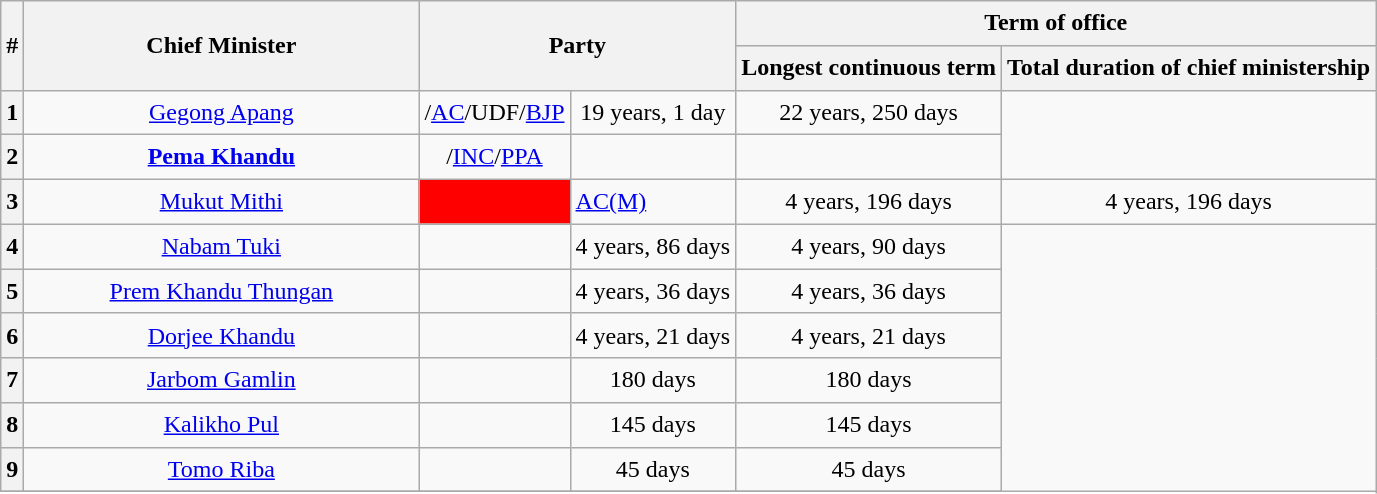<table class="wikitable sortable" style="line-height:1.4em; text-align:center">
<tr>
<th data-sort-type=number rowspan = "2">#</th>
<th rowspan="2" style="width:16em">Chief Minister</th>
<th rowspan="2" colspan=2 style="width:8em">Party</th>
<th colspan="2">Term of office</th>
</tr>
<tr>
<th>Longest continuous term</th>
<th>Total duration of chief ministership</th>
</tr>
<tr>
<th data-sort-value="1">1</th>
<td><a href='#'>Gegong Apang</a></td>
<td>/<a href='#'>AC</a>/UDF/<a href='#'>BJP</a></td>
<td>19 years, 1 day</td>
<td>22 years, 250 days</td>
</tr>
<tr>
<th data-sort-value="2">2</th>
<td><strong><a href='#'>Pema Khandu</a></strong></td>
<td>/<a href='#'>INC</a>/<a href='#'>PPA</a></td>
<td><strong></strong></td>
<td><strong></strong></td>
</tr>
<tr>
<th data-sort-value="3">3</th>
<td><a href='#'>Mukut Mithi</a></td>
<td style="background-color: red;"></td>
<td style="text-align:left;"><a href='#'>AC(M)</a></td>
<td>4 years, 196 days</td>
<td>4 years, 196 days</td>
</tr>
<tr>
<th data-sort-value="4">4</th>
<td><a href='#'>Nabam Tuki</a></td>
<td></td>
<td>4 years, 86 days</td>
<td>4 years, 90 days</td>
</tr>
<tr>
<th data-sort-value="5">5</th>
<td><a href='#'>Prem Khandu Thungan</a></td>
<td></td>
<td>4 years, 36 days</td>
<td>4 years, 36 days</td>
</tr>
<tr>
<th data-sort-value="6">6</th>
<td><a href='#'>Dorjee Khandu</a></td>
<td></td>
<td>4 years, 21 days</td>
<td>4 years, 21 days</td>
</tr>
<tr>
<th data-sort-value="7">7</th>
<td><a href='#'>Jarbom Gamlin</a></td>
<td></td>
<td>180 days</td>
<td>180 days</td>
</tr>
<tr>
<th data-sort-value="8">8</th>
<td><a href='#'>Kalikho Pul</a></td>
<td></td>
<td>145 days</td>
<td>145 days</td>
</tr>
<tr>
<th data-sort-value="9">9</th>
<td><a href='#'>Tomo Riba</a></td>
<td></td>
<td>45 days</td>
<td>45 days</td>
</tr>
<tr>
</tr>
</table>
